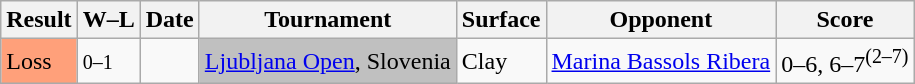<table class="wikitable">
<tr>
<th>Result</th>
<th class=unsortable>W–L</th>
<th>Date</th>
<th>Tournament</th>
<th>Surface</th>
<th>Opponent</th>
<th class=unsortable>Score</th>
</tr>
<tr>
<td bgcolor=FFA07A>Loss</td>
<td><small>0–1</small></td>
<td><a href='#'></a></td>
<td bgcolor=silver><a href='#'>Ljubljana Open</a>, Slovenia</td>
<td>Clay</td>
<td> <a href='#'>Marina Bassols Ribera</a></td>
<td>0–6, 6–7<sup>(2–7)</sup></td>
</tr>
</table>
